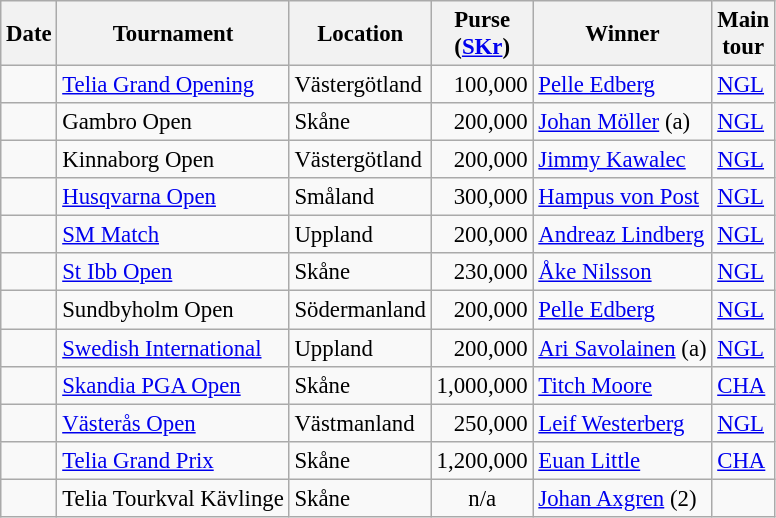<table class="wikitable" style="font-size:95%;">
<tr>
<th>Date</th>
<th>Tournament</th>
<th>Location</th>
<th>Purse<br>(<a href='#'>SKr</a>)</th>
<th>Winner</th>
<th>Main<br>tour</th>
</tr>
<tr>
<td></td>
<td><a href='#'>Telia Grand Opening</a></td>
<td>Västergötland</td>
<td align=right>100,000</td>
<td> <a href='#'>Pelle Edberg</a></td>
<td><a href='#'>NGL</a></td>
</tr>
<tr>
<td></td>
<td>Gambro Open</td>
<td>Skåne</td>
<td align=right>200,000</td>
<td> <a href='#'>Johan Möller</a> (a)</td>
<td><a href='#'>NGL</a></td>
</tr>
<tr>
<td></td>
<td>Kinnaborg Open</td>
<td>Västergötland</td>
<td align=right>200,000</td>
<td> <a href='#'>Jimmy Kawalec</a></td>
<td><a href='#'>NGL</a></td>
</tr>
<tr>
<td></td>
<td><a href='#'>Husqvarna Open</a></td>
<td>Småland</td>
<td align=right>300,000</td>
<td> <a href='#'>Hampus von Post</a></td>
<td><a href='#'>NGL</a></td>
</tr>
<tr>
<td></td>
<td><a href='#'>SM Match</a></td>
<td>Uppland</td>
<td align=right>200,000</td>
<td> <a href='#'>Andreaz Lindberg</a></td>
<td><a href='#'>NGL</a></td>
</tr>
<tr>
<td></td>
<td><a href='#'>St Ibb Open</a></td>
<td>Skåne</td>
<td align=right>230,000</td>
<td> <a href='#'>Åke Nilsson</a></td>
<td><a href='#'>NGL</a></td>
</tr>
<tr>
<td></td>
<td>Sundbyholm Open</td>
<td>Södermanland</td>
<td align=right>200,000</td>
<td> <a href='#'>Pelle Edberg</a></td>
<td><a href='#'>NGL</a></td>
</tr>
<tr>
<td></td>
<td><a href='#'>Swedish International</a></td>
<td>Uppland</td>
<td align=right>200,000</td>
<td> <a href='#'>Ari Savolainen</a> (a)</td>
<td><a href='#'>NGL</a></td>
</tr>
<tr>
<td></td>
<td><a href='#'>Skandia PGA Open</a></td>
<td>Skåne</td>
<td align=right>1,000,000</td>
<td> <a href='#'>Titch Moore</a></td>
<td><a href='#'>CHA</a></td>
</tr>
<tr>
<td></td>
<td><a href='#'>Västerås Open</a></td>
<td>Västmanland</td>
<td align=right>250,000</td>
<td> <a href='#'>Leif Westerberg</a></td>
<td><a href='#'>NGL</a></td>
</tr>
<tr>
<td></td>
<td><a href='#'>Telia Grand Prix</a></td>
<td>Skåne</td>
<td align=right>1,200,000</td>
<td> <a href='#'>Euan Little</a></td>
<td><a href='#'>CHA</a></td>
</tr>
<tr>
<td></td>
<td>Telia Tourkval Kävlinge</td>
<td>Skåne</td>
<td align=center>n/a</td>
<td> <a href='#'>Johan Axgren</a> (2)</td>
<td></td>
</tr>
</table>
